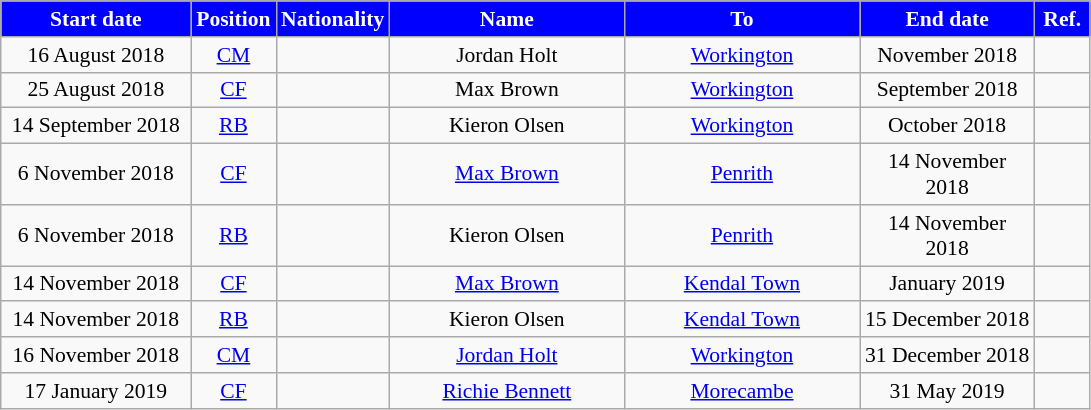<table class="wikitable"  style="text-align:center; font-size:90%; ">
<tr>
<th style="background:blue; color:white; width:120px;">Start date</th>
<th style="background:blue; color:white; width:50px;">Position</th>
<th style="background:blue; color:white; width:50px;">Nationality</th>
<th style="background:blue; color:white; width:150px;">Name</th>
<th style="background:blue; color:white; width:150px;">To</th>
<th style="background:blue; color:white; width:110px;">End date</th>
<th style="background:blue; color:white; width:30px;">Ref.</th>
</tr>
<tr>
<td>16 August 2018</td>
<td><a href='#'>CM</a></td>
<td></td>
<td>Jordan Holt</td>
<td> <a href='#'>Workington</a></td>
<td>November 2018</td>
<td></td>
</tr>
<tr>
<td>25 August 2018</td>
<td><a href='#'>CF</a></td>
<td></td>
<td>Max Brown</td>
<td> <a href='#'>Workington</a></td>
<td>September 2018</td>
<td></td>
</tr>
<tr>
<td>14 September 2018</td>
<td><a href='#'>RB</a></td>
<td></td>
<td>Kieron Olsen</td>
<td> <a href='#'>Workington</a></td>
<td>October 2018</td>
<td></td>
</tr>
<tr>
<td>6 November 2018</td>
<td><a href='#'>CF</a></td>
<td></td>
<td><a href='#'>Max Brown</a></td>
<td> <a href='#'>Penrith</a></td>
<td>14 November 2018</td>
<td></td>
</tr>
<tr>
<td>6 November 2018</td>
<td><a href='#'>RB</a></td>
<td></td>
<td>Kieron Olsen</td>
<td> <a href='#'>Penrith</a></td>
<td>14 November 2018</td>
<td></td>
</tr>
<tr>
<td>14 November 2018</td>
<td><a href='#'>CF</a></td>
<td></td>
<td><a href='#'>Max Brown</a></td>
<td> <a href='#'>Kendal Town</a></td>
<td>January 2019</td>
<td></td>
</tr>
<tr>
<td>14 November 2018</td>
<td><a href='#'>RB</a></td>
<td></td>
<td>Kieron Olsen</td>
<td> <a href='#'>Kendal Town</a></td>
<td>15 December 2018</td>
<td></td>
</tr>
<tr>
<td>16 November 2018</td>
<td><a href='#'>CM</a></td>
<td></td>
<td><a href='#'>Jordan Holt</a></td>
<td> <a href='#'>Workington</a></td>
<td>31 December 2018</td>
<td></td>
</tr>
<tr>
<td>17 January 2019</td>
<td><a href='#'>CF</a></td>
<td></td>
<td><a href='#'>Richie Bennett</a></td>
<td> <a href='#'>Morecambe</a></td>
<td>31 May 2019</td>
<td></td>
</tr>
</table>
